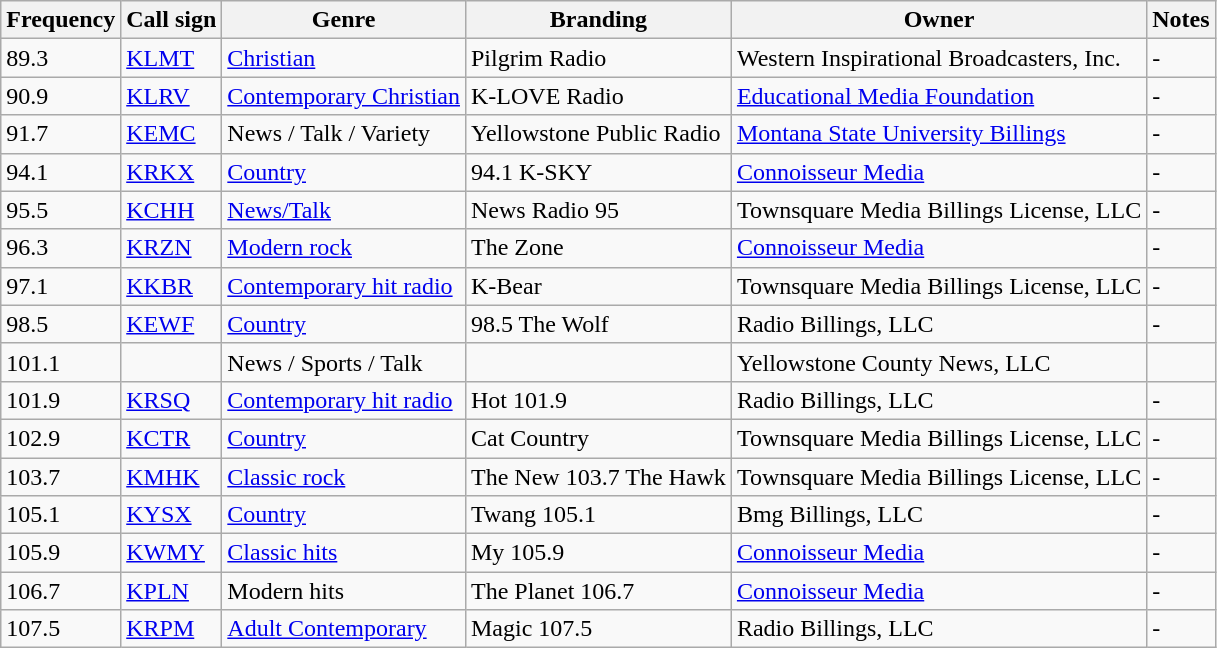<table class="wikitable sortable">
<tr>
<th>Frequency</th>
<th>Call sign</th>
<th>Genre</th>
<th>Branding</th>
<th>Owner</th>
<th class="unsortable">Notes</th>
</tr>
<tr>
<td>89.3</td>
<td><a href='#'>KLMT</a></td>
<td><a href='#'>Christian</a></td>
<td>Pilgrim Radio</td>
<td>Western Inspirational Broadcasters, Inc.</td>
<td>-</td>
</tr>
<tr>
<td>90.9</td>
<td><a href='#'>KLRV</a></td>
<td><a href='#'>Contemporary Christian</a></td>
<td>K-LOVE Radio</td>
<td><a href='#'>Educational Media Foundation</a></td>
<td>-</td>
</tr>
<tr>
<td>91.7</td>
<td><a href='#'>KEMC</a></td>
<td>News / Talk / Variety</td>
<td>Yellowstone Public Radio</td>
<td><a href='#'>Montana State University Billings</a></td>
<td>-</td>
</tr>
<tr>
<td>94.1</td>
<td><a href='#'>KRKX</a></td>
<td><a href='#'>Country</a></td>
<td>94.1 K-SKY</td>
<td><a href='#'>Connoisseur Media</a></td>
<td>-</td>
</tr>
<tr>
<td>95.5</td>
<td><a href='#'>KCHH</a></td>
<td><a href='#'>News/Talk</a></td>
<td>News Radio 95</td>
<td>Townsquare Media Billings License, LLC</td>
<td>-</td>
</tr>
<tr>
<td>96.3</td>
<td><a href='#'>KRZN</a></td>
<td><a href='#'>Modern rock</a></td>
<td>The Zone</td>
<td><a href='#'>Connoisseur Media</a></td>
<td>-</td>
</tr>
<tr>
<td>97.1</td>
<td><a href='#'>KKBR</a></td>
<td><a href='#'>Contemporary hit radio</a></td>
<td>K-Bear</td>
<td>Townsquare Media Billings License, LLC</td>
<td>-</td>
</tr>
<tr>
<td>98.5</td>
<td><a href='#'>KEWF</a></td>
<td><a href='#'>Country</a></td>
<td>98.5 The Wolf</td>
<td>Radio Billings, LLC</td>
<td>-</td>
</tr>
<tr>
<td>101.1</td>
<td></td>
<td>News / Sports / Talk</td>
<td></td>
<td>Yellowstone County News, LLC</td>
<td></td>
</tr>
<tr>
<td>101.9</td>
<td><a href='#'>KRSQ</a></td>
<td><a href='#'>Contemporary hit radio</a></td>
<td>Hot 101.9</td>
<td>Radio Billings, LLC</td>
<td>-</td>
</tr>
<tr>
<td>102.9</td>
<td><a href='#'>KCTR</a></td>
<td><a href='#'>Country</a></td>
<td>Cat Country</td>
<td>Townsquare Media Billings License, LLC</td>
<td>-</td>
</tr>
<tr>
<td>103.7</td>
<td><a href='#'>KMHK</a></td>
<td><a href='#'>Classic rock</a></td>
<td>The New 103.7 The Hawk</td>
<td>Townsquare Media Billings License, LLC</td>
<td>-</td>
</tr>
<tr>
<td>105.1</td>
<td><a href='#'>KYSX</a></td>
<td><a href='#'>Country</a></td>
<td>Twang 105.1</td>
<td>Bmg Billings, LLC</td>
<td>-</td>
</tr>
<tr>
<td>105.9</td>
<td><a href='#'>KWMY</a></td>
<td><a href='#'>Classic hits</a></td>
<td>My 105.9</td>
<td><a href='#'>Connoisseur Media</a></td>
<td>-</td>
</tr>
<tr>
<td>106.7</td>
<td><a href='#'>KPLN</a></td>
<td>Modern hits</td>
<td>The Planet 106.7</td>
<td><a href='#'>Connoisseur Media</a></td>
<td>-</td>
</tr>
<tr>
<td>107.5</td>
<td><a href='#'>KRPM</a></td>
<td><a href='#'>Adult Contemporary</a></td>
<td>Magic 107.5</td>
<td>Radio Billings, LLC</td>
<td>-</td>
</tr>
</table>
